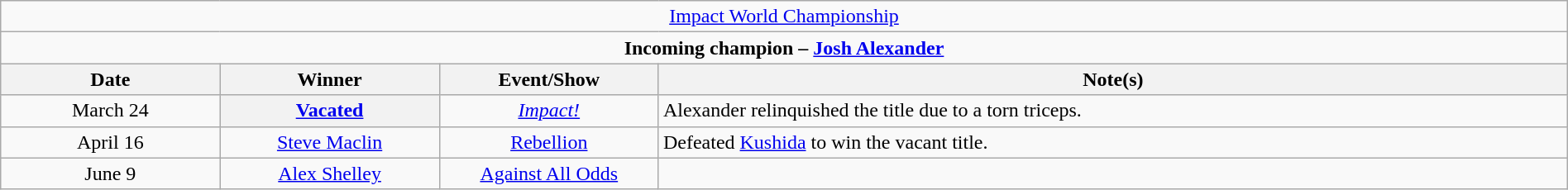<table class="wikitable" style="text-align:center; width:100%;">
<tr>
<td colspan="5" style="text-align: center;"><a href='#'>Impact World Championship</a></td>
</tr>
<tr>
<td colspan="5" style="text-align: center;"><strong>Incoming champion – <a href='#'>Josh Alexander</a></strong></td>
</tr>
<tr>
<th width=14%>Date</th>
<th width=14%>Winner</th>
<th width=14%>Event/Show</th>
<th width=58%>Note(s)</th>
</tr>
<tr>
<td>March 24<br></td>
<th><a href='#'>Vacated</a></th>
<td><a href='#'><em>Impact!</em></a></td>
<td align=left>Alexander relinquished the title due to a torn triceps.</td>
</tr>
<tr>
<td>April 16</td>
<td><a href='#'>Steve Maclin</a></td>
<td><a href='#'>Rebellion</a></td>
<td align=left>Defeated <a href='#'>Kushida</a> to win the vacant title.</td>
</tr>
<tr>
<td>June 9</td>
<td><a href='#'>Alex Shelley</a></td>
<td><a href='#'>Against All Odds</a></td>
<td></td>
</tr>
</table>
